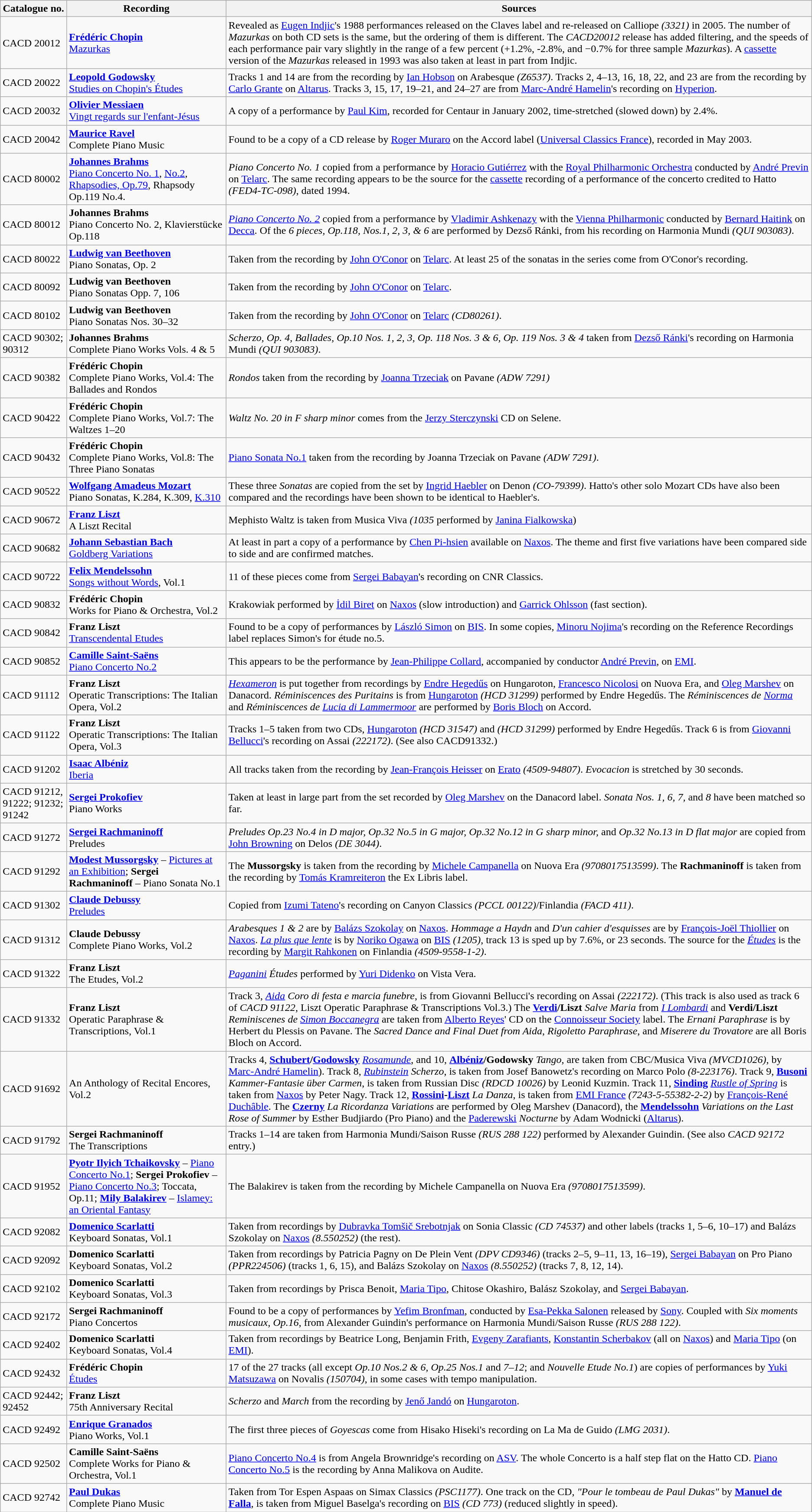<table class="wikitable">
<tr>
<th>Catalogue no.</th>
<th>Recording</th>
<th>Sources</th>
</tr>
<tr>
<td>CACD 20012</td>
<td><strong><a href='#'>Frédéric Chopin</a></strong><br><a href='#'>Mazurkas</a></td>
<td>Revealed as <a href='#'>Eugen Indjic</a>'s 1988 performances released on the Claves label and re-released on Calliope <em>(3321)</em> in 2005. The number of <em>Mazurkas</em> on both CD sets is the same, but the ordering of them is different. The <em>CACD20012</em> release has added filtering, and the speeds of each performance pair vary slightly in the range of a few percent (+1.2%, -2.8%, and −0.7% for three sample <em>Mazurkas</em>). A <a href='#'>cassette</a> version of the <em>Mazurkas</em> released in 1993 was also taken at least in part from Indjic.</td>
</tr>
<tr>
<td>CACD 20022</td>
<td><strong><a href='#'>Leopold Godowsky</a></strong><br><a href='#'>Studies on Chopin's Études</a></td>
<td>Tracks 1 and 14 are from the recording by <a href='#'>Ian Hobson</a> on Arabesque <em>(Z6537)</em>. Tracks 2, 4–13, 16, 18, 22, and 23 are from the recording by <a href='#'>Carlo Grante</a> on <a href='#'>Altarus</a>. Tracks 3, 15, 17, 19–21, and 24–27 are from <a href='#'>Marc-André Hamelin</a>'s recording on <a href='#'>Hyperion</a>.</td>
</tr>
<tr>
<td>CACD 20032</td>
<td><strong><a href='#'>Olivier Messiaen</a></strong><br><a href='#'>Vingt regards sur l'enfant-Jésus</a></td>
<td>A copy of a performance by <a href='#'>Paul Kim</a>, recorded for Centaur in January 2002, time-stretched (slowed down) by 2.4%.</td>
</tr>
<tr>
<td>CACD 20042</td>
<td><strong><a href='#'>Maurice Ravel</a></strong><br>Complete Piano Music</td>
<td>Found to be a copy of a CD release by <a href='#'>Roger Muraro</a> on the Accord label (<a href='#'>Universal Classics France</a>), recorded in May 2003.</td>
</tr>
<tr>
<td>CACD 80002</td>
<td><strong><a href='#'>Johannes Brahms</a></strong><br><a href='#'>Piano Concerto No. 1</a>, <a href='#'>No.2</a>, <a href='#'>Rhapsodies, Op.79</a>, Rhapsody Op.119 No.4.</td>
<td><em>Piano Concerto No. 1</em> copied from a performance by <a href='#'>Horacio Gutiérrez</a> with the <a href='#'>Royal Philharmonic Orchestra</a> conducted by <a href='#'>André Previn</a> on <a href='#'>Telarc</a>. The same recording appears to be the source for the <a href='#'>cassette</a> recording of a performance of the concerto credited to Hatto <em>(FED4-TC-098)</em>, dated 1994.</td>
</tr>
<tr>
<td>CACD 80012</td>
<td><strong>Johannes Brahms</strong><br>Piano Concerto No. 2, Klavierstücke Op.118</td>
<td><em><a href='#'>Piano Concerto No. 2</a></em> copied from a performance by <a href='#'>Vladimir Ashkenazy</a> with the <a href='#'>Vienna Philharmonic</a> conducted by <a href='#'>Bernard Haitink</a> on <a href='#'>Decca</a>. Of the <em>6 pieces, Op.118, Nos.1, 2, 3, & 6</em> are performed by Dezső Ránki, from his recording on Harmonia Mundi <em>(QUI 903083)</em>.</td>
</tr>
<tr>
<td>CACD 80022</td>
<td><strong><a href='#'>Ludwig van Beethoven</a></strong><br>Piano Sonatas, Op. 2</td>
<td>Taken from the recording by <a href='#'>John O'Conor</a> on <a href='#'>Telarc</a>. At least 25 of the sonatas in the series come from O'Conor's recording.</td>
</tr>
<tr>
<td>CACD 80092</td>
<td><strong>Ludwig van Beethoven</strong><br>Piano Sonatas Opp. 7, 106</td>
<td>Taken from the recording by <a href='#'>John O'Conor</a> on <a href='#'>Telarc</a>.</td>
</tr>
<tr>
<td>CACD 80102</td>
<td><strong>Ludwig van Beethoven</strong><br>Piano Sonatas Nos. 30–32</td>
<td>Taken from the recording by <a href='#'>John O'Conor</a> on <a href='#'>Telarc</a> <em>(CD80261)</em>.</td>
</tr>
<tr>
<td>CACD 90302; 90312</td>
<td><strong>Johannes Brahms</strong><br>Complete Piano Works Vols. 4 & 5</td>
<td><em>Scherzo, Op. 4, Ballades, Op.10 Nos. 1, 2, 3, Op. 118 Nos. 3 & 6, Op. 119 Nos. 3 & 4</em> taken from <a href='#'>Dezső Ránki</a>'s recording on Harmonia Mundi <em>(QUI 903083)</em>.</td>
</tr>
<tr>
<td>CACD 90382</td>
<td><strong>Frédéric Chopin</strong><br>Complete Piano Works, Vol.4: The Ballades and Rondos</td>
<td><em>Rondos</em> taken from the recording by <a href='#'>Joanna Trzeciak</a> on Pavane <em>(ADW 7291)</em></td>
</tr>
<tr>
<td>CACD 90422</td>
<td><strong>Frédéric Chopin</strong><br>Complete Piano Works, Vol.7: The Waltzes 1–20</td>
<td><em>Waltz No. 20 in F sharp minor</em> comes from the <a href='#'>Jerzy Sterczynski</a> CD on Selene.</td>
</tr>
<tr>
<td>CACD 90432</td>
<td><strong>Frédéric Chopin</strong><br>Complete Piano Works, Vol.8: The Three Piano Sonatas</td>
<td><a href='#'>Piano Sonata No.1</a> taken from the recording by Joanna Trzeciak on Pavane <em>(ADW 7291)</em>.</td>
</tr>
<tr>
<td>CACD 90522</td>
<td><strong><a href='#'>Wolfgang Amadeus Mozart</a></strong><br>Piano Sonatas, K.284, K.309, <a href='#'>K.310</a></td>
<td>These three <em>Sonatas</em> are copied from the set by <a href='#'>Ingrid Haebler</a> on Denon <em>(CO-79399)</em>. Hatto's other solo Mozart CDs have also been compared and the recordings have been shown to be identical to Haebler's.</td>
</tr>
<tr>
<td>CACD 90672</td>
<td><strong><a href='#'>Franz Liszt</a></strong><br>A Liszt Recital</td>
<td>Mephisto Waltz is taken from Musica Viva <em>(1035</em> performed by <a href='#'>Janina Fialkowska</a>)</td>
</tr>
<tr>
<td>CACD 90682</td>
<td><strong><a href='#'>Johann Sebastian Bach</a></strong><br><a href='#'>Goldberg Variations</a></td>
<td>At least in part a copy of a performance by <a href='#'>Chen Pi-hsien</a> available on <a href='#'>Naxos</a>. The theme and first five variations have been compared side to side and are confirmed matches.</td>
</tr>
<tr>
<td>CACD 90722</td>
<td><strong><a href='#'>Felix Mendelssohn</a></strong><br><a href='#'>Songs without Words</a>, Vol.1</td>
<td>11 of these pieces come from <a href='#'>Sergei Babayan</a>'s recording on CNR Classics.</td>
</tr>
<tr>
<td>CACD 90832</td>
<td><strong>Frédéric Chopin</strong><br>Works for Piano & Orchestra, Vol.2</td>
<td>Krakowiak performed by <a href='#'>İdil Biret</a> on <a href='#'>Naxos</a> (slow introduction) and <a href='#'>Garrick Ohlsson</a> (fast section).</td>
</tr>
<tr>
<td>CACD 90842</td>
<td><strong>Franz Liszt</strong><br><a href='#'>Transcendental Etudes</a></td>
<td>Found to be a copy of performances by <a href='#'>László Simon</a> on <a href='#'>BIS</a>. In some copies, <a href='#'>Minoru Nojima</a>'s recording on the Reference Recordings label replaces Simon's for étude no.5.</td>
</tr>
<tr>
<td>CACD 90852</td>
<td><strong><a href='#'>Camille Saint-Saëns</a></strong><br><a href='#'>Piano Concerto No.2</a></td>
<td>This appears to be the performance by <a href='#'>Jean-Philippe Collard</a>, accompanied by conductor <a href='#'>André Previn</a>, on <a href='#'>EMI</a>.</td>
</tr>
<tr>
<td>CACD 91112</td>
<td><strong>Franz Liszt</strong><br>Operatic Transcriptions: The Italian Opera, Vol.2</td>
<td><em><a href='#'>Hexameron</a></em> is put together from recordings by <a href='#'>Endre Hegedűs</a> on Hungaroton, <a href='#'>Francesco Nicolosi</a> on Nuova Era, and <a href='#'>Oleg Marshev</a> on Danacord. <em>Réminiscences des Puritains</em> is from <a href='#'>Hungaroton</a> <em>(HCD 31299)</em> performed by Endre Hegedűs. The <em>Réminiscences de <a href='#'>Norma</a></em> and <em>Réminiscences de <a href='#'>Lucia di Lammermoor</a></em> are performed by <a href='#'>Boris Bloch</a> on Accord.</td>
</tr>
<tr>
<td>CACD 91122</td>
<td><strong>Franz Liszt</strong><br>Operatic Transcriptions: The Italian Opera, Vol.3</td>
<td>Tracks 1–5 taken from two CDs, <a href='#'>Hungaroton</a> <em>(HCD 31547)</em> and <em>(HCD 31299)</em> performed by Endre Hegedűs. Track 6 is from <a href='#'>Giovanni Bellucci</a>'s recording on Assai <em>(222172)</em>. (See also CACD91332.)</td>
</tr>
<tr>
<td>CACD 91202</td>
<td><strong><a href='#'>Isaac Albéniz</a></strong><br><a href='#'>Iberia</a></td>
<td>All tracks taken from the recording by <a href='#'>Jean-François Heisser</a> on <a href='#'>Erato</a> <em>(4509-94807)</em>. <em>Evocacion</em> is stretched by 30 seconds.</td>
</tr>
<tr>
<td>CACD 91212, 91222; 91232; 91242</td>
<td><strong><a href='#'>Sergei Prokofiev</a></strong><br>Piano Works</td>
<td>Taken at least in large part from the set recorded by <a href='#'>Oleg Marshev</a> on the Danacord label. <em>Sonata Nos. 1, 6, 7,</em> and <em>8</em> have been matched so far.</td>
</tr>
<tr>
<td>CACD 91272</td>
<td><strong><a href='#'>Sergei Rachmaninoff</a></strong><br>Preludes</td>
<td><em>Preludes Op.23 No.4 in D major, Op.32 No.5 in G major, Op.32 No.12 in G sharp minor,</em> and <em>Op.32 No.13 in D flat major</em> are copied from <a href='#'>John Browning</a> on Delos <em>(DE 3044)</em>.</td>
</tr>
<tr>
<td>CACD 91292</td>
<td><strong><a href='#'>Modest Mussorgsky</a></strong> – <a href='#'>Pictures at an Exhibition</a>; <strong>Sergei Rachmaninoff</strong> – Piano Sonata No.1</td>
<td>The <strong>Mussorgsky</strong> is taken from the recording by <a href='#'>Michele Campanella</a> on Nuova Era <em>(9708017513599)</em>. The <strong>Rachmaninoff</strong> is taken from the recording by <a href='#'>Tomás Kramreiteron</a> the Ex Libris label. </td>
</tr>
<tr>
<td>CACD 91302</td>
<td><strong><a href='#'>Claude Debussy</a></strong><br><a href='#'>Preludes</a></td>
<td>Copied from <a href='#'>Izumi Tateno</a>'s recording on Canyon Classics <em>(PCCL 00122)</em>/Finlandia <em>(FACD 411)</em>.</td>
</tr>
<tr>
<td>CACD 91312</td>
<td><strong>Claude Debussy</strong><br>Complete Piano Works, Vol.2</td>
<td><em>Arabesques 1 & 2</em> are by <a href='#'>Balázs Szokolay</a> on <a href='#'>Naxos</a>. <em>Hommage a Haydn</em> and <em>D'un cahier d'esquisses</em> are by <a href='#'>François-Joël Thiollier</a> on <a href='#'>Naxos</a>. <em><a href='#'>La plus que lente</a></em> is by <a href='#'>Noriko Ogawa</a> on <a href='#'>BIS</a> <em>(1205)</em>, track 13 is sped up by 7.6%, or 23 seconds. The source for the <em><a href='#'>Études</a></em> is the recording by <a href='#'>Margit Rahkonen</a> on Finlandia <em>(4509-9558-1-2)</em>.</td>
</tr>
<tr>
<td>CACD 91322</td>
<td><strong>Franz Liszt</strong><br>The Etudes, Vol.2</td>
<td><em><a href='#'>Paganini</a> Études</em> performed by <a href='#'>Yuri Didenko</a> on Vista Vera.</td>
</tr>
<tr>
<td>CACD 91332</td>
<td><strong>Franz Liszt</strong><br>Operatic Paraphrase & Transcriptions, Vol.1</td>
<td>Track 3, <em><a href='#'>Aida</a> Coro di festa e marcia funebre</em>, is from Giovanni Bellucci's recording on Assai <em>(222172)</em>. (This track is also used as track 6 of <em>CACD 91122</em>, Liszt Operatic Paraphrase & Transcriptions Vol.3.) The <strong><a href='#'>Verdi</a>/Liszt</strong> <em>Salve Maria</em> from <em><a href='#'>I Lombardi</a></em> and <strong>Verdi/Liszt</strong> <em>Reminiscenes de <a href='#'>Simon Boccanegra</a></em> are taken from <a href='#'>Alberto Reyes</a>' CD on the <a href='#'>Connoisseur Society</a> label. The <em>Ernani Paraphrase</em> is by Herbert du Plessis on Pavane. The <em>Sacred Dance and Final Duet from Aida</em>, <em>Rigoletto Paraphrase</em>, and <em>Miserere du Trovatore</em> are all Boris Bloch on Accord.</td>
</tr>
<tr>
<td>CACD 91692</td>
<td>An Anthology of Recital Encores, Vol.2</td>
<td>Tracks 4, <strong><a href='#'>Schubert</a>/<a href='#'>Godowsky</a></strong> <em><a href='#'>Rosamunde</a></em>, and 10, <strong><a href='#'>Albéniz</a>/Godowsky</strong> <em>Tango</em>, are taken from CBC/Musica Viva <em>(MVCD1026)</em>, by <a href='#'>Marc-André Hamelin</a>). Track 8, <em><a href='#'>Rubinstein</a></em> <em>Scherzo</em>, is taken from Josef Banowetz's recording on Marco Polo <em>(8-223176)</em>. Track 9, <strong><a href='#'>Busoni</a></strong> <em>Kammer-Fantasie über Carmen</em>, is taken from Russian Disc <em>(RDCD 10026)</em> by Leonid Kuzmin. Track 11, <strong><a href='#'>Sinding</a></strong> <em><a href='#'>Rustle of Spring</a></em> is taken from <a href='#'>Naxos</a> by Peter Nagy. Track 12, <strong><a href='#'>Rossini</a>-<a href='#'>Liszt</a></strong> <em>La Danza</em>, is taken from <a href='#'>EMI France</a> <em>(7243-5-55382-2-2)</em> by <a href='#'>François-René Duchâble</a>. The <strong><a href='#'>Czerny</a></strong> <em>La Ricordanza Variations</em> are performed by Oleg Marshev (Danacord), the <strong><a href='#'>Mendelssohn</a></strong> <em>Variations on the Last Rose of Summer</em> by Esther Budjiardo (Pro Piano) and the <a href='#'>Paderewski</a> <em>Nocturne</em> by Adam Wodnicki (<a href='#'>Altarus</a>).</td>
</tr>
<tr>
<td>CACD 91792</td>
<td><strong>Sergei Rachmaninoff</strong><br>The Transcriptions</td>
<td>Tracks 1–14 are taken from Harmonia Mundi/Saison Russe <em>(RUS 288 122)</em> performed by Alexander Guindin. (See also <em>CACD 92172</em> entry.)</td>
</tr>
<tr>
<td>CACD 91952</td>
<td><strong><a href='#'>Pyotr Ilyich Tchaikovsky</a></strong> – <a href='#'>Piano Concerto No.1</a>; <strong>Sergei Prokofiev</strong> – <a href='#'>Piano Concerto No.3</a>; Toccata, Op.11; <strong><a href='#'>Mily Balakirev</a></strong> – <a href='#'>Islamey: an Oriental Fantasy</a></td>
<td>The Balakirev is taken from the recording by Michele Campanella on Nuova Era <em>(9708017513599)</em>.</td>
</tr>
<tr>
<td>CACD 92082</td>
<td><strong><a href='#'>Domenico Scarlatti</a></strong><br>Keyboard Sonatas, Vol.1</td>
<td>Taken from recordings by <a href='#'>Dubravka Tomšič Srebotnjak</a> on Sonia Classic <em>(CD 74537)</em> and other labels (tracks 1, 5–6, 10–17) and Balázs Szokolay on <a href='#'>Naxos</a> <em>(8.550252)</em> (the rest).</td>
</tr>
<tr>
<td>CACD 92092</td>
<td><strong>Domenico Scarlatti</strong><br>Keyboard Sonatas, Vol.2</td>
<td>Taken from recordings by Patricia Pagny on De Plein Vent <em>(DPV CD9346)</em> (tracks 2–5, 9–11, 13, 16–19), <a href='#'>Sergei Babayan</a> on Pro Piano <em>(PPR224506)</em> (tracks 1, 6, 15), and Balázs Szokolay on <a href='#'>Naxos</a> <em>(8.550252)</em> (tracks 7, 8, 12, 14).</td>
</tr>
<tr>
<td>CACD 92102</td>
<td><strong>Domenico Scarlatti</strong><br>Keyboard Sonatas, Vol.3</td>
<td>Taken from recordings by Prisca Benoit, <a href='#'>Maria Tipo</a>, Chitose Okashiro, Balász Szokolay, and <a href='#'>Sergei Babayan</a>.</td>
</tr>
<tr>
<td>CACD 92172</td>
<td><strong>Sergei Rachmaninoff</strong><br>Piano Concertos</td>
<td>Found to be a copy of performances by <a href='#'>Yefim Bronfman</a>, conducted by <a href='#'>Esa-Pekka Salonen</a> released by <a href='#'>Sony</a>. Coupled with <em>Six moments musicaux, Op.16</em>, from Alexander Guindin's performance on Harmonia Mundi/Saison Russe <em>(RUS 288 122)</em>.</td>
</tr>
<tr>
<td>CACD 92402</td>
<td><strong>Domenico Scarlatti</strong><br>Keyboard Sonatas, Vol.4</td>
<td>Taken from recordings by Beatrice Long, Benjamin Frith, <a href='#'>Evgeny Zarafiants</a>, <a href='#'>Konstantin Scherbakov</a> (all on <a href='#'>Naxos</a>) and <a href='#'>Maria Tipo</a> (on <a href='#'>EMI</a>).</td>
</tr>
<tr>
<td>CACD 92432</td>
<td><strong>Frédéric Chopin</strong><br><a href='#'>Études</a></td>
<td>17 of the 27 tracks (all except <em>Op.10 Nos.2 & 6, Op.25 Nos.1</em> and <em>7–12</em>; and <em>Nouvelle Etude No.1</em>) are copies of performances by <a href='#'>Yuki Matsuzawa</a> on Novalis <em>(150704)</em>, in some cases with tempo manipulation.</td>
</tr>
<tr>
<td>CACD 92442; 92452</td>
<td><strong>Franz Liszt</strong><br>75th Anniversary Recital</td>
<td><em>Scherzo</em> and <em>March</em> from the recording by <a href='#'>Jenő Jandó</a> on <a href='#'>Hungaroton</a>.</td>
</tr>
<tr>
<td>CACD 92492</td>
<td><strong><a href='#'>Enrique Granados</a></strong><br>Piano Works, Vol.1</td>
<td>The first three pieces of <em>Goyescas</em> come from Hisako Hiseki's recording on La Ma de Guido <em>(LMG 2031)</em>.</td>
</tr>
<tr>
<td>CACD 92502</td>
<td><strong>Camille Saint-Saëns</strong><br>Complete Works for Piano & Orchestra, Vol.1</td>
<td><a href='#'>Piano Concerto No.4</a> is from Angela Brownridge's recording on <a href='#'>ASV</a>. The whole Concerto is a half step flat on the Hatto CD. <a href='#'>Piano Concerto No.5</a> is the recording by Anna Malikova on Audite.</td>
</tr>
<tr>
<td>CACD 92742</td>
<td><strong><a href='#'>Paul Dukas</a></strong><br>Complete Piano Music</td>
<td>Taken from Tor Espen Aspaas on Simax Classics <em>(PSC1177)</em>. One track on the CD, <em>"Pour le tombeau de Paul Dukas"</em> by <strong><a href='#'>Manuel de Falla</a></strong>, is taken from Miguel Baselga's recording on <a href='#'>BIS</a> <em>(CD 773)</em> (reduced slightly in speed).</td>
</tr>
</table>
